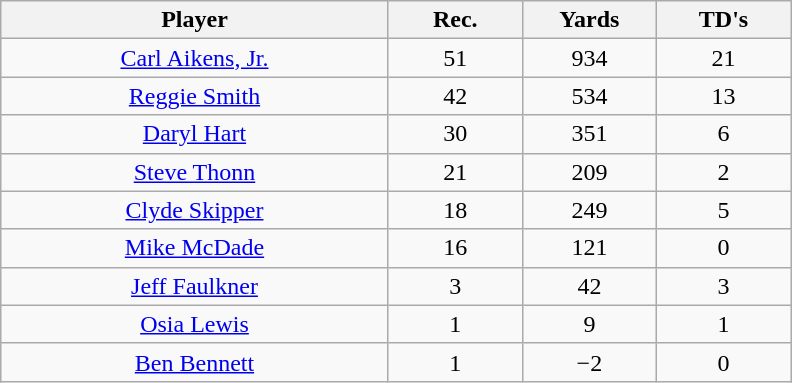<table class="wikitable sortable">
<tr>
<th bgcolor="#DDDDFF" width="26%">Player</th>
<th bgcolor="#DDDDFF" width="9%">Rec.</th>
<th bgcolor="#DDDDFF" width="9%">Yards</th>
<th bgcolor="#DDDDFF" width="9%">TD's</th>
</tr>
<tr align="center">
<td><a href='#'>Carl Aikens, Jr.</a></td>
<td>51</td>
<td>934</td>
<td>21</td>
</tr>
<tr align="center">
<td><a href='#'>Reggie Smith</a></td>
<td>42</td>
<td>534</td>
<td>13</td>
</tr>
<tr align="center">
<td><a href='#'>Daryl Hart</a></td>
<td>30</td>
<td>351</td>
<td>6</td>
</tr>
<tr align="center">
<td><a href='#'>Steve Thonn</a></td>
<td>21</td>
<td>209</td>
<td>2</td>
</tr>
<tr align="center">
<td><a href='#'>Clyde Skipper</a></td>
<td>18</td>
<td>249</td>
<td>5</td>
</tr>
<tr align="center">
<td><a href='#'>Mike McDade</a></td>
<td>16</td>
<td>121</td>
<td>0</td>
</tr>
<tr align="center">
<td><a href='#'>Jeff Faulkner</a></td>
<td>3</td>
<td>42</td>
<td>3</td>
</tr>
<tr align="center">
<td><a href='#'>Osia Lewis</a></td>
<td>1</td>
<td>9</td>
<td>1</td>
</tr>
<tr align="center">
<td><a href='#'>Ben Bennett</a></td>
<td>1</td>
<td>−2</td>
<td>0</td>
</tr>
</table>
